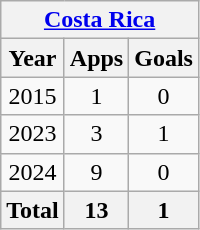<table class="wikitable" style="text-align:center">
<tr>
<th colspan=3><a href='#'>Costa Rica</a></th>
</tr>
<tr>
<th>Year</th>
<th>Apps</th>
<th>Goals</th>
</tr>
<tr>
<td>2015</td>
<td>1</td>
<td>0</td>
</tr>
<tr>
<td>2023</td>
<td>3</td>
<td>1</td>
</tr>
<tr>
<td>2024</td>
<td>9</td>
<td>0</td>
</tr>
<tr>
<th>Total</th>
<th>13</th>
<th>1</th>
</tr>
</table>
